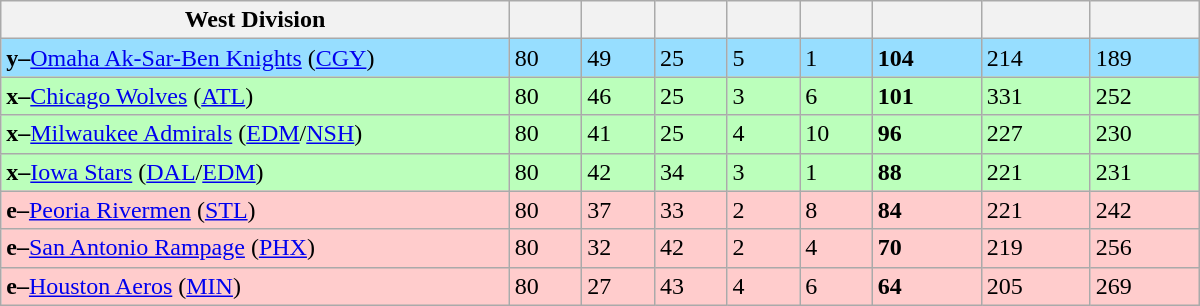<table class="wikitable" style="width:50em">
<tr>
<th width="35%">West Division</th>
<th width="5%"></th>
<th width="5%"></th>
<th width="5%"></th>
<th width="5%"></th>
<th width="5%"></th>
<th width="7.5%"></th>
<th width="7.5%"></th>
<th width="7.5%"></th>
</tr>
<tr bgcolor="#97DEFF">
<td><strong>y–</strong><a href='#'>Omaha Ak-Sar-Ben Knights</a> (<a href='#'>CGY</a>)</td>
<td>80</td>
<td>49</td>
<td>25</td>
<td>5</td>
<td>1</td>
<td><strong>104</strong></td>
<td>214</td>
<td>189</td>
</tr>
<tr bgcolor="#bbffbb">
<td><strong>x–</strong><a href='#'>Chicago Wolves</a> (<a href='#'>ATL</a>)</td>
<td>80</td>
<td>46</td>
<td>25</td>
<td>3</td>
<td>6</td>
<td><strong>101</strong></td>
<td>331</td>
<td>252</td>
</tr>
<tr bgcolor="#bbffbb">
<td><strong>x–</strong><a href='#'>Milwaukee Admirals</a> (<a href='#'>EDM</a>/<a href='#'>NSH</a>)</td>
<td>80</td>
<td>41</td>
<td>25</td>
<td>4</td>
<td>10</td>
<td><strong>96</strong></td>
<td>227</td>
<td>230</td>
</tr>
<tr bgcolor="#bbffbb">
<td><strong>x–</strong><a href='#'>Iowa Stars</a> (<a href='#'>DAL</a>/<a href='#'>EDM</a>)</td>
<td>80</td>
<td>42</td>
<td>34</td>
<td>3</td>
<td>1</td>
<td><strong>88</strong></td>
<td>221</td>
<td>231</td>
</tr>
<tr bgcolor=#ffcccc>
<td><strong>e–</strong><a href='#'>Peoria Rivermen</a> (<a href='#'>STL</a>)</td>
<td>80</td>
<td>37</td>
<td>33</td>
<td>2</td>
<td>8</td>
<td><strong>84</strong></td>
<td>221</td>
<td>242</td>
</tr>
<tr bgcolor=#ffcccc>
<td><strong>e–</strong><a href='#'>San Antonio Rampage</a> (<a href='#'>PHX</a>)</td>
<td>80</td>
<td>32</td>
<td>42</td>
<td>2</td>
<td>4</td>
<td><strong>70</strong></td>
<td>219</td>
<td>256</td>
</tr>
<tr bgcolor=#ffcccc>
<td><strong>e–</strong><a href='#'>Houston Aeros</a> (<a href='#'>MIN</a>)</td>
<td>80</td>
<td>27</td>
<td>43</td>
<td>4</td>
<td>6</td>
<td><strong>64</strong></td>
<td>205</td>
<td>269</td>
</tr>
</table>
